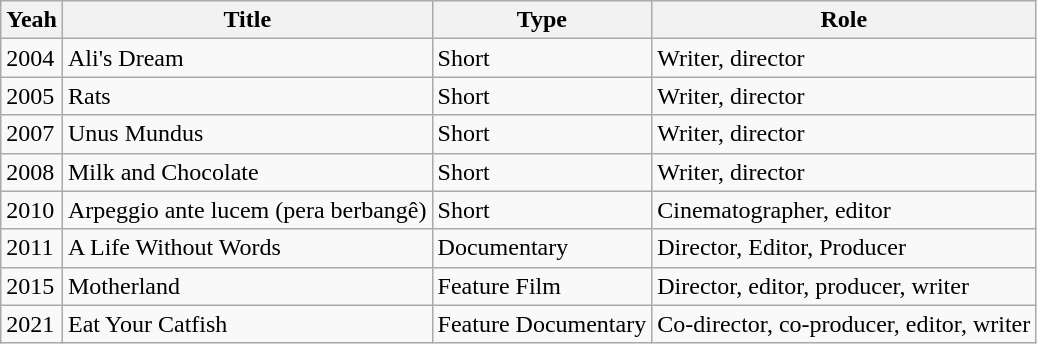<table class="wikitable">
<tr>
<th>Yeah</th>
<th>Title</th>
<th>Type</th>
<th>Role</th>
</tr>
<tr>
<td>2004</td>
<td>Ali's Dream</td>
<td>Short</td>
<td>Writer, director</td>
</tr>
<tr>
<td>2005</td>
<td>Rats</td>
<td>Short</td>
<td>Writer, director</td>
</tr>
<tr>
<td>2007</td>
<td>Unus Mundus</td>
<td>Short</td>
<td>Writer, director</td>
</tr>
<tr>
<td>2008</td>
<td>Milk and Chocolate</td>
<td>Short</td>
<td>Writer, director</td>
</tr>
<tr>
<td>2010</td>
<td>Arpeggio ante lucem (pera berbangê)</td>
<td>Short</td>
<td>Cinematographer, editor</td>
</tr>
<tr>
<td>2011</td>
<td>A Life Without Words</td>
<td>Documentary</td>
<td>Director, Editor, Producer</td>
</tr>
<tr>
<td>2015</td>
<td>Motherland</td>
<td>Feature Film</td>
<td>Director, editor, producer, writer</td>
</tr>
<tr>
<td>2021</td>
<td>Eat Your Catfish</td>
<td>Feature Documentary</td>
<td>Co-director, co-producer, editor, writer</td>
</tr>
</table>
